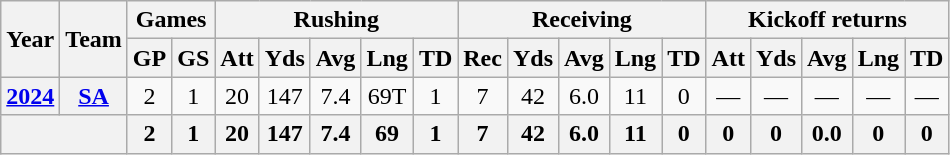<table class="wikitable" style="text-align:center;">
<tr>
<th rowspan="2">Year</th>
<th rowspan="2">Team</th>
<th colspan="2">Games</th>
<th colspan="5">Rushing</th>
<th colspan="5">Receiving</th>
<th colspan="5">Kickoff returns</th>
</tr>
<tr>
<th>GP</th>
<th>GS</th>
<th>Att</th>
<th>Yds</th>
<th>Avg</th>
<th>Lng</th>
<th>TD</th>
<th>Rec</th>
<th>Yds</th>
<th>Avg</th>
<th>Lng</th>
<th>TD</th>
<th>Att</th>
<th>Yds</th>
<th>Avg</th>
<th>Lng</th>
<th>TD</th>
</tr>
<tr>
<th><a href='#'>2024</a></th>
<th><a href='#'>SA</a></th>
<td>2</td>
<td>1</td>
<td>20</td>
<td>147</td>
<td>7.4</td>
<td>69T</td>
<td>1</td>
<td>7</td>
<td>42</td>
<td>6.0</td>
<td>11</td>
<td>0</td>
<td>—</td>
<td>—</td>
<td>—</td>
<td>—</td>
<td>—</td>
</tr>
<tr>
<th colspan="2"></th>
<th>2</th>
<th>1</th>
<th>20</th>
<th>147</th>
<th>7.4</th>
<th>69</th>
<th>1</th>
<th>7</th>
<th>42</th>
<th>6.0</th>
<th>11</th>
<th>0</th>
<th>0</th>
<th>0</th>
<th>0.0</th>
<th>0</th>
<th>0</th>
</tr>
</table>
